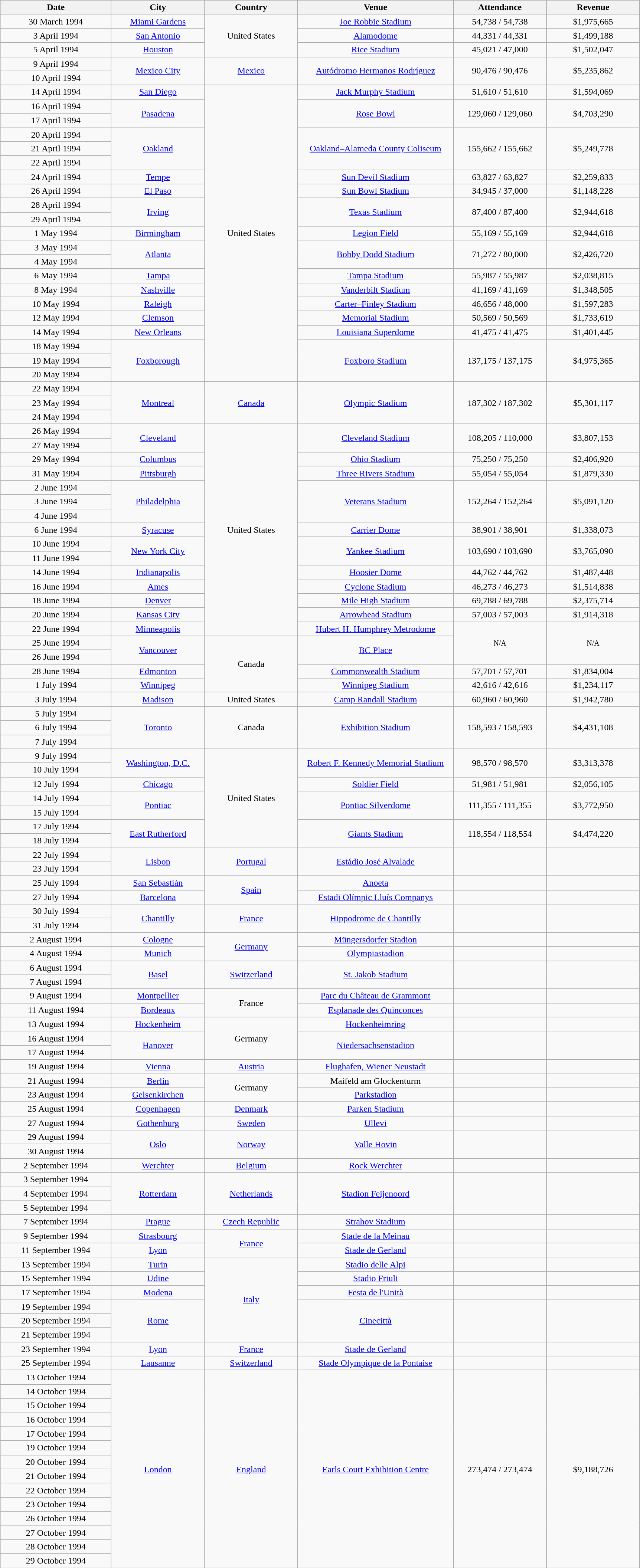<table class="wikitable" style="text-align:center;">
<tr>
<th scope="col" style="width:12em;">Date</th>
<th scope="col" style="width:10em;">City</th>
<th scope="col" style="width:10em;">Country</th>
<th scope="col" style="width:17em;">Venue</th>
<th scope="col" style="width:10em;">Attendance</th>
<th scope="col" style="width:10em;">Revenue</th>
</tr>
<tr>
<td>30 March 1994</td>
<td><a href='#'>Miami Gardens</a></td>
<td rowspan="3">United States</td>
<td><a href='#'>Joe Robbie Stadium</a></td>
<td>54,738 / 54,738</td>
<td>$1,975,665</td>
</tr>
<tr>
<td>3 April 1994</td>
<td><a href='#'>San Antonio</a></td>
<td><a href='#'>Alamodome</a></td>
<td>44,331 / 44,331</td>
<td>$1,499,188</td>
</tr>
<tr>
<td>5 April 1994</td>
<td><a href='#'>Houston</a></td>
<td><a href='#'>Rice Stadium</a></td>
<td>45,021 / 47,000</td>
<td>$1,502,047</td>
</tr>
<tr>
<td>9 April 1994</td>
<td rowspan="2"><a href='#'>Mexico City</a></td>
<td rowspan="2"><a href='#'>Mexico</a></td>
<td rowspan="2"><a href='#'>Autódromo Hermanos Rodríguez</a></td>
<td rowspan="2">90,476 / 90,476</td>
<td rowspan="2">$5,235,862</td>
</tr>
<tr>
<td>10 April 1994</td>
</tr>
<tr>
<td>14 April 1994</td>
<td><a href='#'>San Diego</a></td>
<td rowspan="21">United States</td>
<td><a href='#'>Jack Murphy Stadium</a></td>
<td>51,610 / 51,610</td>
<td>$1,594,069</td>
</tr>
<tr>
<td>16 April 1994</td>
<td rowspan="2"><a href='#'>Pasadena</a></td>
<td rowspan="2"><a href='#'>Rose Bowl</a></td>
<td rowspan="2">129,060 / 129,060</td>
<td rowspan="2">$4,703,290</td>
</tr>
<tr>
<td>17 April 1994</td>
</tr>
<tr>
<td>20 April 1994</td>
<td rowspan="3"><a href='#'>Oakland</a></td>
<td rowspan="3"><a href='#'>Oakland–Alameda County Coliseum</a></td>
<td rowspan="3">155,662 / 155,662</td>
<td rowspan="3">$5,249,778</td>
</tr>
<tr>
<td>21 April 1994</td>
</tr>
<tr>
<td>22 April 1994</td>
</tr>
<tr>
<td>24 April 1994</td>
<td><a href='#'>Tempe</a></td>
<td><a href='#'>Sun Devil Stadium</a></td>
<td>63,827 / 63,827</td>
<td>$2,259,833</td>
</tr>
<tr>
<td>26 April 1994</td>
<td><a href='#'>El Paso</a></td>
<td><a href='#'>Sun Bowl Stadium</a></td>
<td>34,945 / 37,000</td>
<td>$1,148,228</td>
</tr>
<tr>
<td>28 April 1994</td>
<td rowspan="2"><a href='#'>Irving</a></td>
<td rowspan="2"><a href='#'>Texas Stadium</a></td>
<td rowspan="2">87,400 / 87,400</td>
<td rowspan="2">$2,944,618</td>
</tr>
<tr>
<td>29 April 1994</td>
</tr>
<tr>
<td>1 May 1994</td>
<td><a href='#'>Birmingham</a></td>
<td><a href='#'>Legion Field</a></td>
<td>55,169 / 55,169</td>
<td>$2,944,618</td>
</tr>
<tr>
<td>3 May 1994</td>
<td rowspan="2"><a href='#'>Atlanta</a></td>
<td rowspan="2"><a href='#'>Bobby Dodd Stadium</a></td>
<td rowspan="2">71,272 / 80,000</td>
<td rowspan="2">$2,426,720</td>
</tr>
<tr>
<td>4 May 1994</td>
</tr>
<tr>
<td>6 May 1994</td>
<td><a href='#'>Tampa</a></td>
<td><a href='#'>Tampa Stadium</a></td>
<td>55,987 / 55,987</td>
<td>$2,038,815</td>
</tr>
<tr>
<td>8 May 1994</td>
<td><a href='#'>Nashville</a></td>
<td><a href='#'>Vanderbilt Stadium</a></td>
<td>41,169 / 41,169</td>
<td>$1,348,505</td>
</tr>
<tr>
<td>10 May 1994</td>
<td><a href='#'>Raleigh</a></td>
<td><a href='#'>Carter–Finley Stadium</a></td>
<td>46,656 / 48,000</td>
<td>$1,597,283</td>
</tr>
<tr>
<td>12 May 1994</td>
<td><a href='#'>Clemson</a></td>
<td><a href='#'>Memorial Stadium</a></td>
<td>50,569 / 50,569</td>
<td>$1,733,619</td>
</tr>
<tr>
<td>14 May 1994</td>
<td><a href='#'>New Orleans</a></td>
<td><a href='#'>Louisiana Superdome</a></td>
<td>41,475 / 41,475</td>
<td>$1,401,445</td>
</tr>
<tr>
<td>18 May 1994</td>
<td rowspan="3"><a href='#'>Foxborough</a></td>
<td rowspan="3"><a href='#'>Foxboro Stadium</a></td>
<td rowspan="3">137,175 / 137,175</td>
<td rowspan="3">$4,975,365</td>
</tr>
<tr>
<td>19 May 1994</td>
</tr>
<tr>
<td>20 May 1994</td>
</tr>
<tr>
<td>22 May 1994</td>
<td rowspan="3"><a href='#'>Montreal</a></td>
<td rowspan="3"><a href='#'>Canada</a></td>
<td rowspan="3"><a href='#'>Olympic Stadium</a></td>
<td rowspan="3">187,302 / 187,302</td>
<td rowspan="3">$5,301,117</td>
</tr>
<tr>
<td>23 May 1994</td>
</tr>
<tr>
<td>24 May 1994</td>
</tr>
<tr>
<td>26 May 1994</td>
<td rowspan="2"><a href='#'>Cleveland</a></td>
<td rowspan="15">United States</td>
<td rowspan="2"><a href='#'>Cleveland Stadium</a></td>
<td rowspan="2">108,205 / 110,000</td>
<td rowspan="2">$3,807,153</td>
</tr>
<tr>
<td>27 May 1994</td>
</tr>
<tr>
<td>29 May 1994</td>
<td><a href='#'>Columbus</a></td>
<td><a href='#'>Ohio Stadium</a></td>
<td>75,250 / 75,250</td>
<td>$2,406,920</td>
</tr>
<tr>
<td>31 May 1994</td>
<td><a href='#'>Pittsburgh</a></td>
<td><a href='#'>Three Rivers Stadium</a></td>
<td>55,054 / 55,054</td>
<td>$1,879,330</td>
</tr>
<tr>
<td>2 June 1994</td>
<td rowspan="3"><a href='#'>Philadelphia</a></td>
<td rowspan="3"><a href='#'>Veterans Stadium</a></td>
<td rowspan="3">152,264 / 152,264</td>
<td rowspan="3">$5,091,120</td>
</tr>
<tr>
<td>3 June 1994</td>
</tr>
<tr>
<td>4 June 1994</td>
</tr>
<tr>
<td>6 June 1994</td>
<td><a href='#'>Syracuse</a></td>
<td><a href='#'>Carrier Dome</a></td>
<td>38,901 / 38,901</td>
<td>$1,338,073</td>
</tr>
<tr>
<td>10 June 1994</td>
<td rowspan="2"><a href='#'>New York City</a></td>
<td rowspan="2"><a href='#'>Yankee Stadium</a></td>
<td rowspan="2">103,690 / 103,690</td>
<td rowspan="2">$3,765,090</td>
</tr>
<tr>
<td>11 June 1994</td>
</tr>
<tr>
<td>14 June 1994</td>
<td><a href='#'>Indianapolis</a></td>
<td><a href='#'>Hoosier Dome</a></td>
<td>44,762 / 44,762</td>
<td>$1,487,448</td>
</tr>
<tr>
<td>16 June 1994</td>
<td><a href='#'>Ames</a></td>
<td><a href='#'>Cyclone Stadium</a></td>
<td>46,273 / 46,273</td>
<td>$1,514,838</td>
</tr>
<tr>
<td>18 June 1994</td>
<td><a href='#'>Denver</a></td>
<td><a href='#'>Mile High Stadium</a></td>
<td>69,788 / 69,788</td>
<td>$2,375,714</td>
</tr>
<tr>
<td>20 June 1994</td>
<td><a href='#'>Kansas City</a></td>
<td><a href='#'>Arrowhead Stadium</a></td>
<td>57,003 / 57,003</td>
<td>$1,914,318</td>
</tr>
<tr>
<td>22 June 1994</td>
<td><a href='#'>Minneapolis</a></td>
<td><a href='#'>Hubert H. Humphrey Metrodome</a></td>
<td rowspan="3"><small>N/A</small></td>
<td rowspan="3"><small>N/A</small></td>
</tr>
<tr>
<td>25 June 1994</td>
<td rowspan="2"><a href='#'>Vancouver</a></td>
<td rowspan="4">Canada</td>
<td rowspan="2"><a href='#'>BC Place</a></td>
</tr>
<tr>
<td>26 June 1994</td>
</tr>
<tr>
<td>28 June 1994</td>
<td><a href='#'>Edmonton</a></td>
<td><a href='#'>Commonwealth Stadium</a></td>
<td>57,701 / 57,701</td>
<td>$1,834,004</td>
</tr>
<tr>
<td>1 July 1994</td>
<td><a href='#'>Winnipeg</a></td>
<td><a href='#'>Winnipeg Stadium</a></td>
<td>42,616 / 42,616</td>
<td>$1,234,117</td>
</tr>
<tr>
<td>3 July 1994</td>
<td><a href='#'>Madison</a></td>
<td>United States</td>
<td><a href='#'>Camp Randall Stadium</a></td>
<td>60,960 / 60,960</td>
<td>$1,942,780</td>
</tr>
<tr>
<td>5 July 1994</td>
<td rowspan="3"><a href='#'>Toronto</a></td>
<td rowspan="3">Canada</td>
<td rowspan="3"><a href='#'>Exhibition Stadium</a></td>
<td rowspan="3">158,593 / 158,593</td>
<td rowspan="3">$4,431,108</td>
</tr>
<tr>
<td>6 July 1994</td>
</tr>
<tr>
<td>7 July 1994</td>
</tr>
<tr>
<td>9 July 1994</td>
<td rowspan="2"><a href='#'>Washington, D.C.</a></td>
<td rowspan="7">United States</td>
<td rowspan="2"><a href='#'>Robert F. Kennedy Memorial Stadium</a></td>
<td rowspan="2">98,570 / 98,570</td>
<td rowspan="2">$3,313,378</td>
</tr>
<tr>
<td>10 July 1994</td>
</tr>
<tr>
<td>12 July 1994</td>
<td><a href='#'>Chicago</a></td>
<td><a href='#'>Soldier Field</a></td>
<td>51,981 / 51,981</td>
<td>$2,056,105</td>
</tr>
<tr>
<td>14 July 1994</td>
<td rowspan="2"><a href='#'>Pontiac</a></td>
<td rowspan="2"><a href='#'>Pontiac Silverdome</a></td>
<td rowspan="2">111,355 / 111,355</td>
<td rowspan="2">$3,772,950</td>
</tr>
<tr>
<td>15 July 1994</td>
</tr>
<tr>
<td>17 July 1994</td>
<td rowspan="2"><a href='#'>East Rutherford</a></td>
<td rowspan="2"><a href='#'>Giants Stadium</a></td>
<td rowspan="2">118,554 / 118,554</td>
<td rowspan="2">$4,474,220</td>
</tr>
<tr>
<td>18 July 1994</td>
</tr>
<tr>
<td>22 July 1994</td>
<td rowspan="2"><a href='#'>Lisbon</a></td>
<td rowspan="2"><a href='#'>Portugal</a></td>
<td rowspan="2"><a href='#'>Estádio José Alvalade</a></td>
<td rowspan="2"></td>
<td rowspan="2"></td>
</tr>
<tr>
<td>23 July 1994</td>
</tr>
<tr>
<td>25 July 1994</td>
<td><a href='#'>San Sebastián</a></td>
<td rowspan="2"><a href='#'>Spain</a></td>
<td><a href='#'>Anoeta</a></td>
<td rowspan="1"></td>
<td rowspan="1"></td>
</tr>
<tr>
<td>27 July 1994</td>
<td><a href='#'>Barcelona</a></td>
<td><a href='#'>Estadi Olímpic Lluís Companys</a></td>
<td rowspan="1"></td>
<td rowspan="1"></td>
</tr>
<tr>
<td>30 July 1994</td>
<td rowspan="2"><a href='#'>Chantilly</a></td>
<td rowspan="2"><a href='#'>France</a></td>
<td rowspan="2"><a href='#'>Hippodrome de Chantilly</a></td>
<td rowspan="2"></td>
<td rowspan="2"></td>
</tr>
<tr>
<td>31 July 1994</td>
</tr>
<tr>
<td>2 August 1994</td>
<td><a href='#'>Cologne</a></td>
<td rowspan="2"><a href='#'>Germany</a></td>
<td><a href='#'>Müngersdorfer Stadion</a></td>
<td rowspan="1"></td>
<td rowspan="1"></td>
</tr>
<tr>
<td>4 August 1994</td>
<td><a href='#'>Munich</a></td>
<td><a href='#'>Olympiastadion</a></td>
<td rowspan="1"></td>
<td rowspan="1"></td>
</tr>
<tr>
<td>6 August 1994</td>
<td rowspan="2"><a href='#'>Basel</a></td>
<td rowspan="2"><a href='#'>Switzerland</a></td>
<td rowspan="2"><a href='#'>St. Jakob Stadium</a></td>
<td rowspan="2"></td>
<td rowspan="2"></td>
</tr>
<tr>
<td>7 August 1994</td>
</tr>
<tr>
<td>9 August 1994</td>
<td><a href='#'>Montpellier</a></td>
<td rowspan="2">France</td>
<td><a href='#'>Parc du Château de Grammont</a></td>
<td rowspan="1"></td>
<td rowspan="1"></td>
</tr>
<tr>
<td>11 August 1994</td>
<td><a href='#'>Bordeaux</a></td>
<td><a href='#'>Esplanade des Quinconces</a></td>
<td rowspan="1"></td>
<td rowspan="1"></td>
</tr>
<tr>
<td>13 August 1994</td>
<td><a href='#'>Hockenheim</a></td>
<td rowspan="3">Germany</td>
<td><a href='#'>Hockenheimring</a></td>
<td rowspan="1"></td>
<td rowspan="1"></td>
</tr>
<tr>
<td>16 August 1994</td>
<td rowspan="2"><a href='#'>Hanover</a></td>
<td rowspan="2"><a href='#'>Niedersachsenstadion</a></td>
<td rowspan="2"></td>
<td rowspan="2"></td>
</tr>
<tr>
<td>17 August 1994</td>
</tr>
<tr>
<td>19 August 1994</td>
<td><a href='#'>Vienna</a></td>
<td><a href='#'>Austria</a></td>
<td><a href='#'>Flughafen, Wiener Neustadt</a></td>
<td rowspan="1"></td>
<td rowspan="1"></td>
</tr>
<tr>
<td>21 August 1994</td>
<td><a href='#'>Berlin</a></td>
<td rowspan="2">Germany</td>
<td>Maifeld am Glockenturm</td>
<td rowspan="1"></td>
<td rowspan="1"></td>
</tr>
<tr>
<td>23 August 1994</td>
<td><a href='#'>Gelsenkirchen</a></td>
<td><a href='#'>Parkstadion</a></td>
<td rowspan="1"></td>
<td rowspan="1"></td>
</tr>
<tr>
<td>25 August 1994</td>
<td><a href='#'>Copenhagen</a></td>
<td><a href='#'>Denmark</a></td>
<td><a href='#'>Parken Stadium</a></td>
<td rowspan="1"></td>
<td rowspan="1"></td>
</tr>
<tr>
<td>27 August 1994</td>
<td><a href='#'>Gothenburg</a></td>
<td><a href='#'>Sweden</a></td>
<td><a href='#'>Ullevi</a></td>
<td rowspan="1"></td>
<td rowspan="1"></td>
</tr>
<tr>
<td>29 August 1994</td>
<td rowspan="2"><a href='#'>Oslo</a></td>
<td rowspan="2"><a href='#'>Norway</a></td>
<td rowspan="2"><a href='#'>Valle Hovin</a></td>
<td rowspan="2"></td>
<td rowspan="2"></td>
</tr>
<tr>
<td>30 August 1994</td>
</tr>
<tr>
<td>2 September 1994</td>
<td><a href='#'>Werchter</a></td>
<td><a href='#'>Belgium</a></td>
<td><a href='#'>Rock Werchter</a></td>
<td rowspan="1"></td>
<td rowspan="1"></td>
</tr>
<tr>
<td>3 September 1994</td>
<td rowspan="3"><a href='#'>Rotterdam</a></td>
<td rowspan="3"><a href='#'>Netherlands</a></td>
<td rowspan="3"><a href='#'>Stadion Feijenoord</a></td>
<td rowspan="3"></td>
<td rowspan="3"></td>
</tr>
<tr>
<td>4 September 1994</td>
</tr>
<tr>
<td>5 September 1994</td>
</tr>
<tr>
<td>7 September 1994</td>
<td><a href='#'>Prague</a></td>
<td><a href='#'>Czech Republic</a></td>
<td><a href='#'>Strahov Stadium</a></td>
<td rowspan="1"></td>
<td rowspan="1"></td>
</tr>
<tr>
<td>9 September 1994</td>
<td><a href='#'>Strasbourg</a></td>
<td rowspan="2"><a href='#'>France</a></td>
<td><a href='#'>Stade de la Meinau</a></td>
<td rowspan="1"></td>
<td rowspan="1"></td>
</tr>
<tr>
<td>11 September 1994</td>
<td><a href='#'>Lyon</a></td>
<td><a href='#'>Stade de Gerland</a></td>
<td rowspan="1"></td>
<td rowspan="1"></td>
</tr>
<tr>
<td>13 September 1994</td>
<td><a href='#'>Turin</a></td>
<td rowspan="6"><a href='#'>Italy</a></td>
<td><a href='#'>Stadio delle Alpi</a></td>
<td rowspan="1"></td>
<td rowspan="1"></td>
</tr>
<tr>
<td>15 September 1994</td>
<td><a href='#'>Udine</a></td>
<td><a href='#'>Stadio Friuli</a></td>
<td rowspan="1"></td>
<td rowspan="1"></td>
</tr>
<tr>
<td>17 September 1994</td>
<td><a href='#'>Modena</a></td>
<td><a href='#'>Festa de l'Unità</a></td>
<td rowspan="1"></td>
<td rowspan="1"></td>
</tr>
<tr>
<td>19 September 1994</td>
<td rowspan="3"><a href='#'>Rome</a></td>
<td rowspan="3"><a href='#'>Cinecittà</a></td>
<td rowspan="3"></td>
<td rowspan="3"></td>
</tr>
<tr>
<td>20 September 1994</td>
</tr>
<tr>
<td>21 September 1994</td>
</tr>
<tr>
<td>23 September 1994</td>
<td><a href='#'>Lyon</a></td>
<td><a href='#'>France</a></td>
<td><a href='#'>Stade de Gerland</a></td>
<td rowspan="1"></td>
<td rowspan="1"></td>
</tr>
<tr>
<td>25 September 1994</td>
<td><a href='#'>Lausanne</a></td>
<td><a href='#'>Switzerland</a></td>
<td><a href='#'>Stade Olympique de la Pontaise</a></td>
<td rowspan="1"></td>
<td rowspan="1"></td>
</tr>
<tr>
<td>13 October 1994</td>
<td rowspan="14"><a href='#'>London</a></td>
<td rowspan="14"><a href='#'>England</a></td>
<td rowspan="14"><a href='#'>Earls Court Exhibition Centre</a></td>
<td rowspan="14">273,474 / 273,474</td>
<td rowspan="14">$9,188,726</td>
</tr>
<tr>
<td>14 October 1994</td>
</tr>
<tr>
<td>15 October 1994</td>
</tr>
<tr>
<td>16 October 1994</td>
</tr>
<tr>
<td>17 October 1994</td>
</tr>
<tr>
<td>19 October 1994</td>
</tr>
<tr>
<td>20 October 1994</td>
</tr>
<tr>
<td>21 October 1994</td>
</tr>
<tr>
<td>22 October 1994</td>
</tr>
<tr>
<td>23 October 1994</td>
</tr>
<tr>
<td>26 October 1994</td>
</tr>
<tr>
<td>27 October 1994</td>
</tr>
<tr>
<td>28 October 1994</td>
</tr>
<tr>
<td>29 October 1994</td>
</tr>
<tr>
</tr>
</table>
